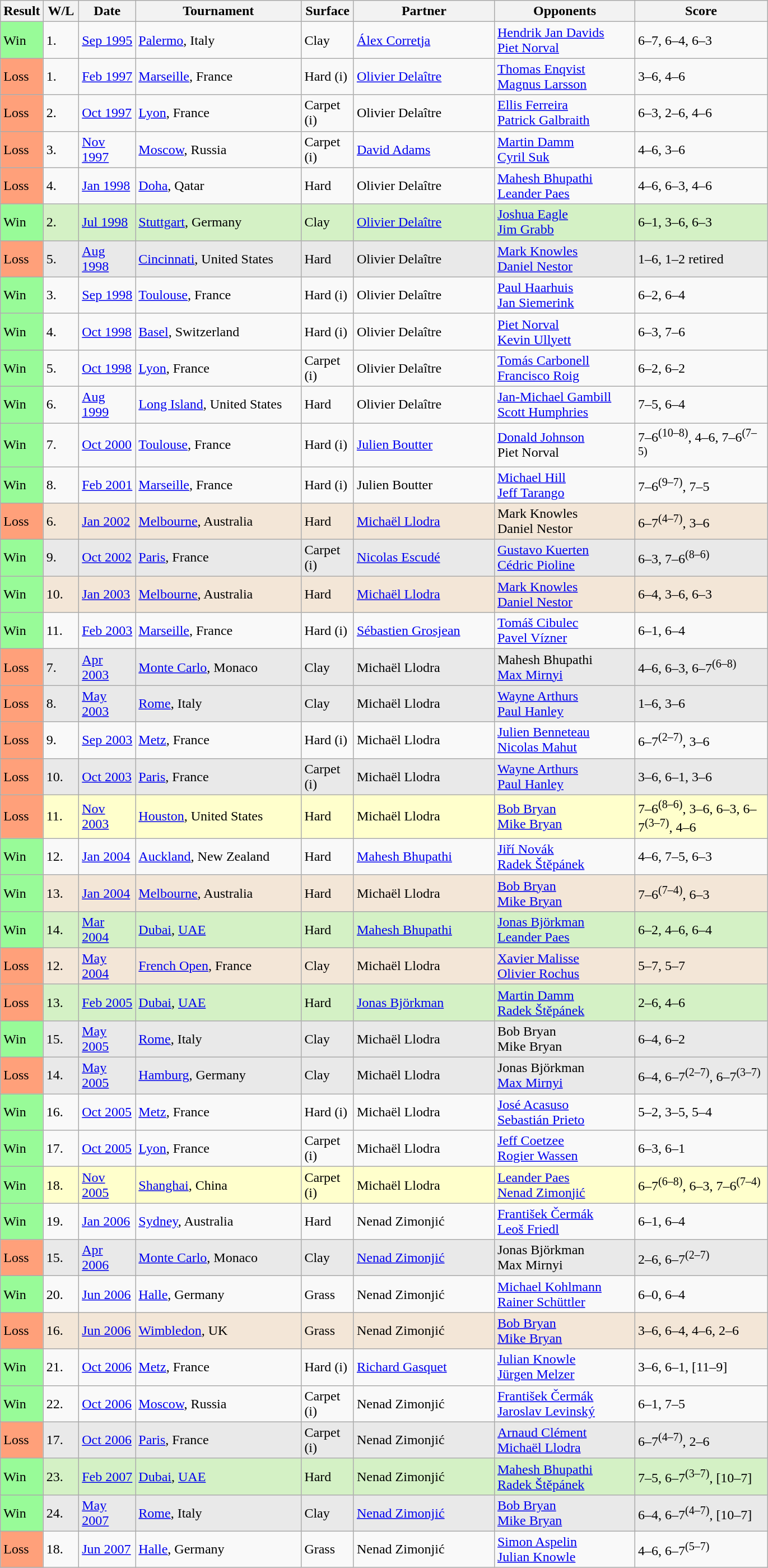<table class="sortable wikitable">
<tr>
<th style="width:40px">Result</th>
<th style="width:35px" class="unsortable">W/L</th>
<th style="width:60px">Date</th>
<th style="width:190px">Tournament</th>
<th style="width:55px">Surface</th>
<th style="width:160px">Partner</th>
<th style="width:160px">Opponents</th>
<th style="width:150px" class="unsortable">Score</th>
</tr>
<tr>
<td style="background:#98fb98;">Win</td>
<td>1.</td>
<td><a href='#'>Sep 1995</a></td>
<td><a href='#'>Palermo</a>, Italy</td>
<td>Clay</td>
<td> <a href='#'>Álex Corretja</a></td>
<td> <a href='#'>Hendrik Jan Davids</a> <br>  <a href='#'>Piet Norval</a></td>
<td>6–7, 6–4, 6–3</td>
</tr>
<tr>
<td style="background:#ffa07a;">Loss</td>
<td>1.</td>
<td><a href='#'>Feb 1997</a></td>
<td><a href='#'>Marseille</a>, France</td>
<td>Hard (i)</td>
<td> <a href='#'>Olivier Delaître</a></td>
<td> <a href='#'>Thomas Enqvist</a> <br>  <a href='#'>Magnus Larsson</a></td>
<td>3–6, 4–6</td>
</tr>
<tr>
<td style="background:#ffa07a;">Loss</td>
<td>2.</td>
<td><a href='#'>Oct 1997</a></td>
<td><a href='#'>Lyon</a>, France</td>
<td>Carpet (i)</td>
<td> Olivier Delaître</td>
<td> <a href='#'>Ellis Ferreira</a> <br>  <a href='#'>Patrick Galbraith</a></td>
<td>6–3, 2–6, 4–6</td>
</tr>
<tr>
<td style="background:#ffa07a;">Loss</td>
<td>3.</td>
<td><a href='#'>Nov 1997</a></td>
<td><a href='#'>Moscow</a>, Russia</td>
<td>Carpet (i)</td>
<td> <a href='#'>David Adams</a></td>
<td> <a href='#'>Martin Damm</a> <br>  <a href='#'>Cyril Suk</a></td>
<td>4–6, 3–6</td>
</tr>
<tr>
<td style="background:#ffa07a;">Loss</td>
<td>4.</td>
<td><a href='#'>Jan 1998</a></td>
<td><a href='#'>Doha</a>, Qatar</td>
<td>Hard</td>
<td> Olivier Delaître</td>
<td> <a href='#'>Mahesh Bhupathi</a> <br>  <a href='#'>Leander Paes</a></td>
<td>4–6, 6–3, 4–6</td>
</tr>
<tr style="background:#d4f1c5;">
<td style="background:#98fb98;">Win</td>
<td>2.</td>
<td><a href='#'>Jul 1998</a></td>
<td><a href='#'>Stuttgart</a>, Germany</td>
<td>Clay</td>
<td> <a href='#'>Olivier Delaître</a></td>
<td> <a href='#'>Joshua Eagle</a> <br>  <a href='#'>Jim Grabb</a></td>
<td>6–1, 3–6, 6–3</td>
</tr>
<tr style="background:#e9e9e9;">
<td style="background:#ffa07a;">Loss</td>
<td>5.</td>
<td><a href='#'>Aug 1998</a></td>
<td><a href='#'>Cincinnati</a>, United States</td>
<td>Hard</td>
<td> Olivier Delaître</td>
<td> <a href='#'>Mark Knowles</a> <br>  <a href='#'>Daniel Nestor</a></td>
<td>1–6, 1–2 retired</td>
</tr>
<tr>
<td style="background:#98fb98;">Win</td>
<td>3.</td>
<td><a href='#'>Sep 1998</a></td>
<td><a href='#'>Toulouse</a>, France</td>
<td>Hard (i)</td>
<td> Olivier Delaître</td>
<td> <a href='#'>Paul Haarhuis</a> <br>  <a href='#'>Jan Siemerink</a></td>
<td>6–2, 6–4</td>
</tr>
<tr>
<td style="background:#98fb98;">Win</td>
<td>4.</td>
<td><a href='#'>Oct 1998</a></td>
<td><a href='#'>Basel</a>, Switzerland</td>
<td>Hard (i)</td>
<td> Olivier Delaître</td>
<td> <a href='#'>Piet Norval</a> <br>  <a href='#'>Kevin Ullyett</a></td>
<td>6–3, 7–6</td>
</tr>
<tr>
<td style="background:#98fb98;">Win</td>
<td>5.</td>
<td><a href='#'>Oct 1998</a></td>
<td><a href='#'>Lyon</a>, France</td>
<td>Carpet (i)</td>
<td> Olivier Delaître</td>
<td> <a href='#'>Tomás Carbonell</a> <br>  <a href='#'>Francisco Roig</a></td>
<td>6–2, 6–2</td>
</tr>
<tr>
<td style="background:#98fb98;">Win</td>
<td>6.</td>
<td><a href='#'>Aug 1999</a></td>
<td><a href='#'>Long Island</a>, United States</td>
<td>Hard</td>
<td> Olivier Delaître</td>
<td> <a href='#'>Jan-Michael Gambill</a> <br>  <a href='#'>Scott Humphries</a></td>
<td>7–5, 6–4</td>
</tr>
<tr>
<td style="background:#98fb98;">Win</td>
<td>7.</td>
<td><a href='#'>Oct 2000</a></td>
<td><a href='#'>Toulouse</a>, France</td>
<td>Hard (i)</td>
<td> <a href='#'>Julien Boutter</a></td>
<td> <a href='#'>Donald Johnson</a> <br>  Piet Norval</td>
<td>7–6<sup>(10–8)</sup>, 4–6, 7–6<sup>(7–5)</sup></td>
</tr>
<tr>
<td style="background:#98fb98;">Win</td>
<td>8.</td>
<td><a href='#'>Feb 2001</a></td>
<td><a href='#'>Marseille</a>, France</td>
<td>Hard (i)</td>
<td> Julien Boutter</td>
<td> <a href='#'>Michael Hill</a> <br>  <a href='#'>Jeff Tarango</a></td>
<td>7–6<sup>(9–7)</sup>, 7–5</td>
</tr>
<tr style="background:#f3e6d7;">
<td style="background:#ffa07a;">Loss</td>
<td>6.</td>
<td><a href='#'>Jan 2002</a></td>
<td><a href='#'>Melbourne</a>, Australia</td>
<td>Hard</td>
<td> <a href='#'>Michaël Llodra</a></td>
<td> Mark Knowles <br>  Daniel Nestor</td>
<td>6–7<sup>(4–7)</sup>, 3–6</td>
</tr>
<tr style="background:#e9e9e9;">
<td style="background:#98fb98;">Win</td>
<td>9.</td>
<td><a href='#'>Oct 2002</a></td>
<td><a href='#'>Paris</a>, France</td>
<td>Carpet (i)</td>
<td> <a href='#'>Nicolas Escudé</a></td>
<td> <a href='#'>Gustavo Kuerten</a> <br>  <a href='#'>Cédric Pioline</a></td>
<td>6–3, 7–6<sup>(8–6)</sup></td>
</tr>
<tr style="background:#f3e6d7;">
<td style="background:#98fb98;">Win</td>
<td>10.</td>
<td><a href='#'>Jan 2003</a></td>
<td><a href='#'>Melbourne</a>, Australia</td>
<td>Hard</td>
<td> <a href='#'>Michaël Llodra</a></td>
<td> <a href='#'>Mark Knowles</a> <br>  <a href='#'>Daniel Nestor</a></td>
<td>6–4, 3–6, 6–3</td>
</tr>
<tr>
<td style="background:#98fb98;">Win</td>
<td>11.</td>
<td><a href='#'>Feb 2003</a></td>
<td><a href='#'>Marseille</a>, France</td>
<td>Hard (i)</td>
<td> <a href='#'>Sébastien Grosjean</a></td>
<td> <a href='#'>Tomáš Cibulec</a> <br>  <a href='#'>Pavel Vízner</a></td>
<td>6–1, 6–4</td>
</tr>
<tr style="background:#e9e9e9;">
<td style="background:#ffa07a;">Loss</td>
<td>7.</td>
<td><a href='#'>Apr 2003</a></td>
<td><a href='#'>Monte Carlo</a>, Monaco</td>
<td>Clay</td>
<td> Michaël Llodra</td>
<td> Mahesh Bhupathi <br>  <a href='#'>Max Mirnyi</a></td>
<td>4–6, 6–3, 6–7<sup>(6–8)</sup></td>
</tr>
<tr style="background:#e9e9e9;">
<td style="background:#ffa07a;">Loss</td>
<td>8.</td>
<td><a href='#'>May 2003</a></td>
<td><a href='#'>Rome</a>, Italy</td>
<td>Clay</td>
<td> Michaël Llodra</td>
<td> <a href='#'>Wayne Arthurs</a> <br>  <a href='#'>Paul Hanley</a></td>
<td>1–6, 3–6</td>
</tr>
<tr>
<td style="background:#ffa07a;">Loss</td>
<td>9.</td>
<td><a href='#'>Sep 2003</a></td>
<td><a href='#'>Metz</a>, France</td>
<td>Hard (i)</td>
<td> Michaël Llodra</td>
<td> <a href='#'>Julien Benneteau</a> <br>  <a href='#'>Nicolas Mahut</a></td>
<td>6–7<sup>(2–7)</sup>, 3–6</td>
</tr>
<tr style="background:#e9e9e9;">
<td style="background:#ffa07a;">Loss</td>
<td>10.</td>
<td><a href='#'>Oct 2003</a></td>
<td><a href='#'>Paris</a>, France</td>
<td>Carpet (i)</td>
<td> Michaël Llodra</td>
<td> <a href='#'>Wayne Arthurs</a> <br>  <a href='#'>Paul Hanley</a></td>
<td>3–6, 6–1, 3–6</td>
</tr>
<tr style="background:#ffffcc;">
<td style="background:#ffa07a;">Loss</td>
<td>11.</td>
<td><a href='#'>Nov 2003</a></td>
<td><a href='#'>Houston</a>, United States</td>
<td>Hard</td>
<td> Michaël Llodra</td>
<td> <a href='#'>Bob Bryan</a> <br>  <a href='#'>Mike Bryan</a></td>
<td>7–6<sup>(8–6)</sup>, 3–6, 6–3, 6–7<sup>(3–7)</sup>, 4–6</td>
</tr>
<tr>
<td style="background:#98fb98;">Win</td>
<td>12.</td>
<td><a href='#'>Jan 2004</a></td>
<td><a href='#'>Auckland</a>, New Zealand</td>
<td>Hard</td>
<td> <a href='#'>Mahesh Bhupathi</a></td>
<td> <a href='#'>Jiří Novák</a> <br>  <a href='#'>Radek Štěpánek</a></td>
<td>4–6, 7–5, 6–3</td>
</tr>
<tr style="background:#f3e6d7;">
<td style="background:#98fb98;">Win</td>
<td>13.</td>
<td><a href='#'>Jan 2004</a></td>
<td><a href='#'>Melbourne</a>, Australia</td>
<td>Hard</td>
<td> Michaël Llodra</td>
<td> <a href='#'>Bob Bryan</a> <br>  <a href='#'>Mike Bryan</a></td>
<td>7–6<sup>(7–4)</sup>, 6–3</td>
</tr>
<tr style="background:#d4f1c5;">
<td style="background:#98fb98;">Win</td>
<td>14.</td>
<td><a href='#'>Mar 2004</a></td>
<td><a href='#'>Dubai</a>, <a href='#'>UAE</a></td>
<td>Hard</td>
<td> <a href='#'>Mahesh Bhupathi</a></td>
<td> <a href='#'>Jonas Björkman</a> <br>  <a href='#'>Leander Paes</a></td>
<td>6–2, 4–6, 6–4</td>
</tr>
<tr style="background:#f3e6d7;">
<td style="background:#ffa07a;">Loss</td>
<td>12.</td>
<td><a href='#'>May 2004</a></td>
<td><a href='#'>French Open</a>, France</td>
<td>Clay</td>
<td> Michaël Llodra</td>
<td> <a href='#'>Xavier Malisse</a> <br>  <a href='#'>Olivier Rochus</a></td>
<td>5–7, 5–7</td>
</tr>
<tr style="background:#d4f1c5;">
<td style="background:#ffa07a;">Loss</td>
<td>13.</td>
<td><a href='#'>Feb 2005</a></td>
<td><a href='#'>Dubai</a>, <a href='#'>UAE</a></td>
<td>Hard</td>
<td> <a href='#'>Jonas Björkman</a></td>
<td> <a href='#'>Martin Damm</a> <br>  <a href='#'>Radek Štěpánek</a></td>
<td>2–6, 4–6</td>
</tr>
<tr style="background:#e9e9e9;">
<td style="background:#98fb98;">Win</td>
<td>15.</td>
<td><a href='#'>May 2005</a></td>
<td><a href='#'>Rome</a>, Italy</td>
<td>Clay</td>
<td> Michaël Llodra</td>
<td> Bob Bryan <br>  Mike Bryan</td>
<td>6–4, 6–2</td>
</tr>
<tr style="background:#e9e9e9;">
<td style="background:#ffa07a;">Loss</td>
<td>14.</td>
<td><a href='#'>May 2005</a></td>
<td><a href='#'>Hamburg</a>, Germany</td>
<td>Clay</td>
<td> Michaël Llodra</td>
<td> Jonas Björkman <br>  <a href='#'>Max Mirnyi</a></td>
<td>6–4, 6–7<sup>(2–7)</sup>, 6–7<sup>(3–7)</sup></td>
</tr>
<tr>
<td style="background:#98fb98;">Win</td>
<td>16.</td>
<td><a href='#'>Oct 2005</a></td>
<td><a href='#'>Metz</a>, France</td>
<td>Hard (i)</td>
<td> Michaël Llodra</td>
<td> <a href='#'>José Acasuso</a> <br>  <a href='#'>Sebastián Prieto</a></td>
<td>5–2, 3–5, 5–4</td>
</tr>
<tr>
<td style="background:#98fb98;">Win</td>
<td>17.</td>
<td><a href='#'>Oct 2005</a></td>
<td><a href='#'>Lyon</a>, France</td>
<td>Carpet (i)</td>
<td> Michaël Llodra</td>
<td> <a href='#'>Jeff Coetzee</a> <br>  <a href='#'>Rogier Wassen</a></td>
<td>6–3, 6–1</td>
</tr>
<tr style="background:#ffffcc;">
<td style="background:#98fb98;">Win</td>
<td>18.</td>
<td><a href='#'>Nov 2005</a></td>
<td><a href='#'>Shanghai</a>, China</td>
<td>Carpet (i)</td>
<td> Michaël Llodra</td>
<td> <a href='#'>Leander Paes</a> <br>  <a href='#'>Nenad Zimonjić</a></td>
<td>6–7<sup>(6–8)</sup>, 6–3, 7–6<sup>(7–4)</sup></td>
</tr>
<tr>
<td style="background:#98fb98;">Win</td>
<td>19.</td>
<td><a href='#'>Jan 2006</a></td>
<td><a href='#'>Sydney</a>, Australia</td>
<td>Hard</td>
<td> Nenad Zimonjić</td>
<td> <a href='#'>František Čermák</a> <br>  <a href='#'>Leoš Friedl</a></td>
<td>6–1, 6–4</td>
</tr>
<tr style="background:#e9e9e9;">
<td style="background:#ffa07a;">Loss</td>
<td>15.</td>
<td><a href='#'>Apr 2006</a></td>
<td><a href='#'>Monte Carlo</a>, Monaco</td>
<td>Clay</td>
<td> <a href='#'>Nenad Zimonjić</a></td>
<td> Jonas Björkman <br>  Max Mirnyi</td>
<td>2–6, 6–7<sup>(2–7)</sup></td>
</tr>
<tr>
<td style="background:#98fb98;">Win</td>
<td>20.</td>
<td><a href='#'>Jun 2006</a></td>
<td><a href='#'>Halle</a>, Germany</td>
<td>Grass</td>
<td> Nenad Zimonjić</td>
<td> <a href='#'>Michael Kohlmann</a> <br>  <a href='#'>Rainer Schüttler</a></td>
<td>6–0, 6–4</td>
</tr>
<tr style="background:#f3e6d7;">
<td style="background:#ffa07a;">Loss</td>
<td>16.</td>
<td><a href='#'>Jun 2006</a></td>
<td><a href='#'>Wimbledon</a>, UK</td>
<td>Grass</td>
<td> Nenad Zimonjić</td>
<td> <a href='#'>Bob Bryan</a> <br>  <a href='#'>Mike Bryan</a></td>
<td>3–6, 6–4, 4–6, 2–6</td>
</tr>
<tr>
<td style="background:#98fb98;">Win</td>
<td>21.</td>
<td><a href='#'>Oct 2006</a></td>
<td><a href='#'>Metz</a>, France</td>
<td>Hard (i)</td>
<td> <a href='#'>Richard Gasquet</a></td>
<td> <a href='#'>Julian Knowle</a> <br>  <a href='#'>Jürgen Melzer</a></td>
<td>3–6, 6–1, [11–9]</td>
</tr>
<tr>
<td style="background:#98fb98;">Win</td>
<td>22.</td>
<td><a href='#'>Oct 2006</a></td>
<td><a href='#'>Moscow</a>, Russia</td>
<td>Carpet (i)</td>
<td> Nenad Zimonjić</td>
<td> <a href='#'>František Čermák</a> <br>  <a href='#'>Jaroslav Levinský</a></td>
<td>6–1, 7–5</td>
</tr>
<tr style="background:#e9e9e9;">
<td style="background:#ffa07a;">Loss</td>
<td>17.</td>
<td><a href='#'>Oct 2006</a></td>
<td><a href='#'>Paris</a>, France</td>
<td>Carpet (i)</td>
<td> Nenad Zimonjić</td>
<td> <a href='#'>Arnaud Clément</a> <br>  <a href='#'>Michaël Llodra</a></td>
<td>6–7<sup>(4–7)</sup>, 2–6</td>
</tr>
<tr style="background:#d4f1c5;">
<td style="background:#98fb98;">Win</td>
<td>23.</td>
<td><a href='#'>Feb 2007</a></td>
<td><a href='#'>Dubai</a>, <a href='#'>UAE</a></td>
<td>Hard</td>
<td> Nenad Zimonjić</td>
<td> <a href='#'>Mahesh Bhupathi</a> <br>  <a href='#'>Radek Štěpánek</a></td>
<td>7–5, 6–7<sup>(3–7)</sup>, [10–7]</td>
</tr>
<tr style="background:#e9e9e9;">
<td style="background:#98fb98;">Win</td>
<td>24.</td>
<td><a href='#'>May 2007</a></td>
<td><a href='#'>Rome</a>, Italy</td>
<td>Clay</td>
<td> <a href='#'>Nenad Zimonjić</a></td>
<td> <a href='#'>Bob Bryan</a> <br>  <a href='#'>Mike Bryan</a></td>
<td>6–4, 6–7<sup>(4–7)</sup>, [10–7]</td>
</tr>
<tr>
<td style="background:#ffa07a;">Loss</td>
<td>18.</td>
<td><a href='#'>Jun 2007</a></td>
<td><a href='#'>Halle</a>, Germany</td>
<td>Grass</td>
<td> Nenad Zimonjić</td>
<td> <a href='#'>Simon Aspelin</a> <br>  <a href='#'>Julian Knowle</a></td>
<td>4–6, 6–7<sup>(5–7)</sup></td>
</tr>
</table>
